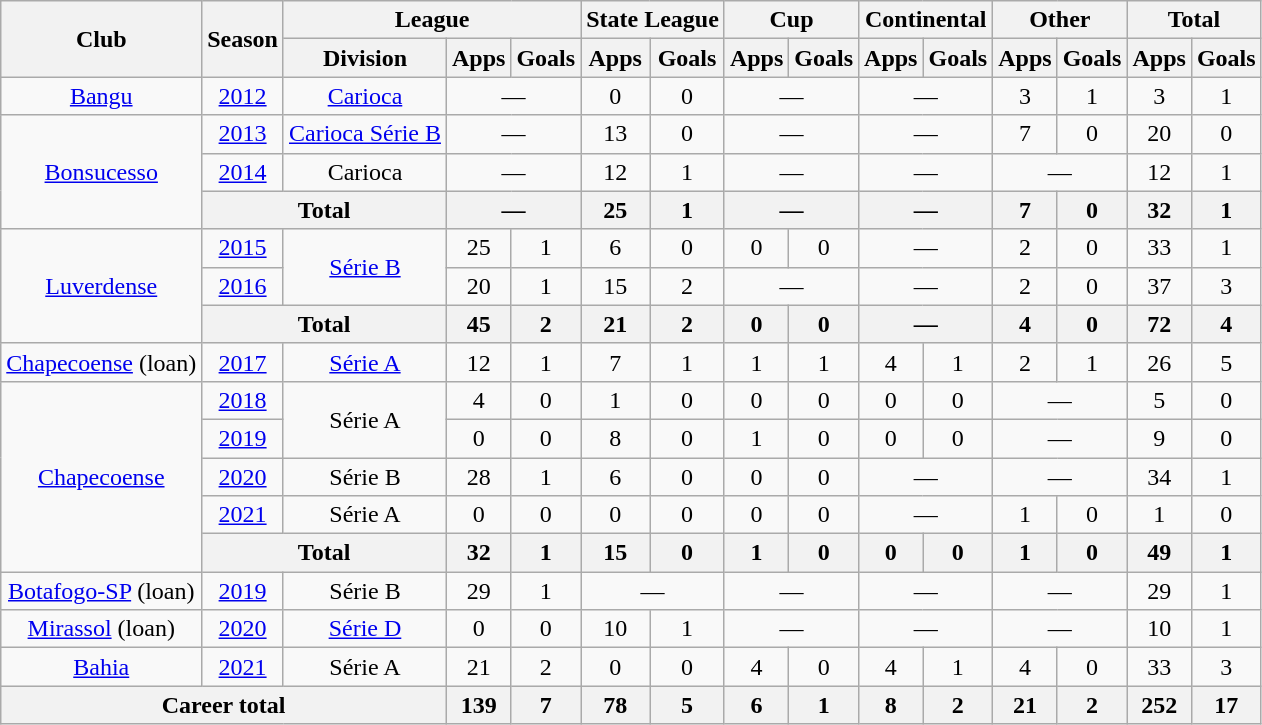<table class="wikitable" style="text-align: center;">
<tr>
<th rowspan="2">Club</th>
<th rowspan="2">Season</th>
<th colspan="3">League</th>
<th colspan="2">State League</th>
<th colspan="2">Cup</th>
<th colspan="2">Continental</th>
<th colspan="2">Other</th>
<th colspan="2">Total</th>
</tr>
<tr>
<th>Division</th>
<th>Apps</th>
<th>Goals</th>
<th>Apps</th>
<th>Goals</th>
<th>Apps</th>
<th>Goals</th>
<th>Apps</th>
<th>Goals</th>
<th>Apps</th>
<th>Goals</th>
<th>Apps</th>
<th>Goals</th>
</tr>
<tr>
<td valign="center"><a href='#'>Bangu</a></td>
<td><a href='#'>2012</a></td>
<td><a href='#'>Carioca</a></td>
<td colspan="2">—</td>
<td>0</td>
<td>0</td>
<td colspan="2">—</td>
<td colspan="2">—</td>
<td>3</td>
<td>1</td>
<td>3</td>
<td>1</td>
</tr>
<tr>
<td rowspan="3" valign="center"><a href='#'>Bonsucesso</a></td>
<td><a href='#'>2013</a></td>
<td><a href='#'>Carioca Série B</a></td>
<td colspan="2">—</td>
<td>13</td>
<td>0</td>
<td colspan="2">—</td>
<td colspan="2">—</td>
<td>7</td>
<td>0</td>
<td>20</td>
<td>0</td>
</tr>
<tr>
<td><a href='#'>2014</a></td>
<td>Carioca</td>
<td colspan="2">—</td>
<td>12</td>
<td>1</td>
<td colspan="2">—</td>
<td colspan="2">—</td>
<td colspan="2">—</td>
<td>12</td>
<td>1</td>
</tr>
<tr>
<th colspan="2">Total</th>
<th colspan="2">—</th>
<th>25</th>
<th>1</th>
<th colspan="2">—</th>
<th colspan="2">—</th>
<th>7</th>
<th>0</th>
<th>32</th>
<th>1</th>
</tr>
<tr>
<td rowspan="3" valign="center"><a href='#'>Luverdense</a></td>
<td><a href='#'>2015</a></td>
<td rowspan="2"><a href='#'>Série B</a></td>
<td>25</td>
<td>1</td>
<td>6</td>
<td>0</td>
<td>0</td>
<td>0</td>
<td colspan="2">—</td>
<td>2</td>
<td>0</td>
<td>33</td>
<td>1</td>
</tr>
<tr>
<td><a href='#'>2016</a></td>
<td>20</td>
<td>1</td>
<td>15</td>
<td>2</td>
<td colspan="2">—</td>
<td colspan="2">—</td>
<td>2</td>
<td>0</td>
<td>37</td>
<td>3</td>
</tr>
<tr>
<th colspan="2">Total</th>
<th>45</th>
<th>2</th>
<th>21</th>
<th>2</th>
<th>0</th>
<th>0</th>
<th colspan="2">—</th>
<th>4</th>
<th>0</th>
<th>72</th>
<th>4</th>
</tr>
<tr>
<td valign="center"><a href='#'>Chapecoense</a> (loan)</td>
<td><a href='#'>2017</a></td>
<td><a href='#'>Série A</a></td>
<td>12</td>
<td>1</td>
<td>7</td>
<td>1</td>
<td>1</td>
<td>1</td>
<td>4</td>
<td>1</td>
<td>2</td>
<td>1</td>
<td>26</td>
<td>5</td>
</tr>
<tr>
<td rowspan="5" valign="center"><a href='#'>Chapecoense</a></td>
<td><a href='#'>2018</a></td>
<td rowspan="2">Série A</td>
<td>4</td>
<td>0</td>
<td>1</td>
<td>0</td>
<td>0</td>
<td>0</td>
<td>0</td>
<td>0</td>
<td colspan="2">—</td>
<td>5</td>
<td>0</td>
</tr>
<tr>
<td><a href='#'>2019</a></td>
<td>0</td>
<td>0</td>
<td>8</td>
<td>0</td>
<td>1</td>
<td>0</td>
<td>0</td>
<td>0</td>
<td colspan="2">—</td>
<td>9</td>
<td>0</td>
</tr>
<tr>
<td><a href='#'>2020</a></td>
<td>Série B</td>
<td>28</td>
<td>1</td>
<td>6</td>
<td>0</td>
<td>0</td>
<td>0</td>
<td colspan="2">—</td>
<td colspan="2">—</td>
<td>34</td>
<td>1</td>
</tr>
<tr>
<td><a href='#'>2021</a></td>
<td>Série A</td>
<td>0</td>
<td>0</td>
<td>0</td>
<td>0</td>
<td>0</td>
<td>0</td>
<td colspan="2">—</td>
<td>1</td>
<td>0</td>
<td>1</td>
<td>0</td>
</tr>
<tr>
<th colspan="2">Total</th>
<th>32</th>
<th>1</th>
<th>15</th>
<th>0</th>
<th>1</th>
<th>0</th>
<th>0</th>
<th>0</th>
<th>1</th>
<th>0</th>
<th>49</th>
<th>1</th>
</tr>
<tr>
<td valign="center"><a href='#'>Botafogo-SP</a> (loan)</td>
<td><a href='#'>2019</a></td>
<td>Série B</td>
<td>29</td>
<td>1</td>
<td colspan="2">—</td>
<td colspan="2">—</td>
<td colspan="2">—</td>
<td colspan="2">—</td>
<td>29</td>
<td>1</td>
</tr>
<tr>
<td valign="center"><a href='#'>Mirassol</a> (loan)</td>
<td><a href='#'>2020</a></td>
<td><a href='#'>Série D</a></td>
<td>0</td>
<td>0</td>
<td>10</td>
<td>1</td>
<td colspan="2">—</td>
<td colspan="2">—</td>
<td colspan="2">—</td>
<td>10</td>
<td>1</td>
</tr>
<tr>
<td valign="center"><a href='#'>Bahia</a></td>
<td><a href='#'>2021</a></td>
<td>Série A</td>
<td>21</td>
<td>2</td>
<td>0</td>
<td>0</td>
<td>4</td>
<td>0</td>
<td>4</td>
<td>1</td>
<td>4</td>
<td>0</td>
<td>33</td>
<td>3</td>
</tr>
<tr>
<th colspan="3"><strong>Career total</strong></th>
<th>139</th>
<th>7</th>
<th>78</th>
<th>5</th>
<th>6</th>
<th>1</th>
<th>8</th>
<th>2</th>
<th>21</th>
<th>2</th>
<th>252</th>
<th>17</th>
</tr>
</table>
